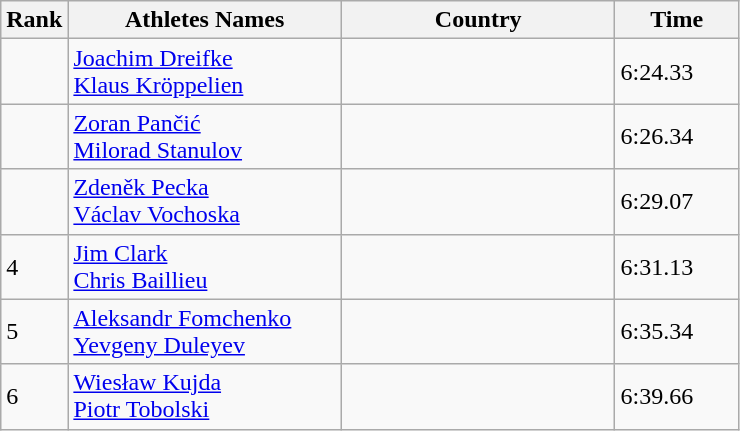<table class="wikitable">
<tr>
<th width=25>Rank</th>
<th width=175>Athletes Names</th>
<th width=175>Country</th>
<th width=75>Time</th>
</tr>
<tr>
<td></td>
<td><a href='#'>Joachim Dreifke</a><br><a href='#'>Klaus Kröppelien</a></td>
<td></td>
<td>6:24.33</td>
</tr>
<tr>
<td></td>
<td><a href='#'>Zoran Pančić</a><br>  <a href='#'>Milorad Stanulov</a></td>
<td></td>
<td>6:26.34</td>
</tr>
<tr>
<td></td>
<td><a href='#'>Zdeněk Pecka</a><br> <a href='#'>Václav Vochoska</a></td>
<td></td>
<td>6:29.07</td>
</tr>
<tr>
<td>4</td>
<td><a href='#'>Jim Clark</a><br><a href='#'>Chris Baillieu</a></td>
<td></td>
<td>6:31.13</td>
</tr>
<tr>
<td>5</td>
<td><a href='#'>Aleksandr Fomchenko</a><br><a href='#'>Yevgeny Duleyev</a></td>
<td></td>
<td>6:35.34</td>
</tr>
<tr>
<td>6</td>
<td><a href='#'>Wiesław Kujda</a><br><a href='#'>Piotr Tobolski</a></td>
<td></td>
<td>6:39.66</td>
</tr>
</table>
